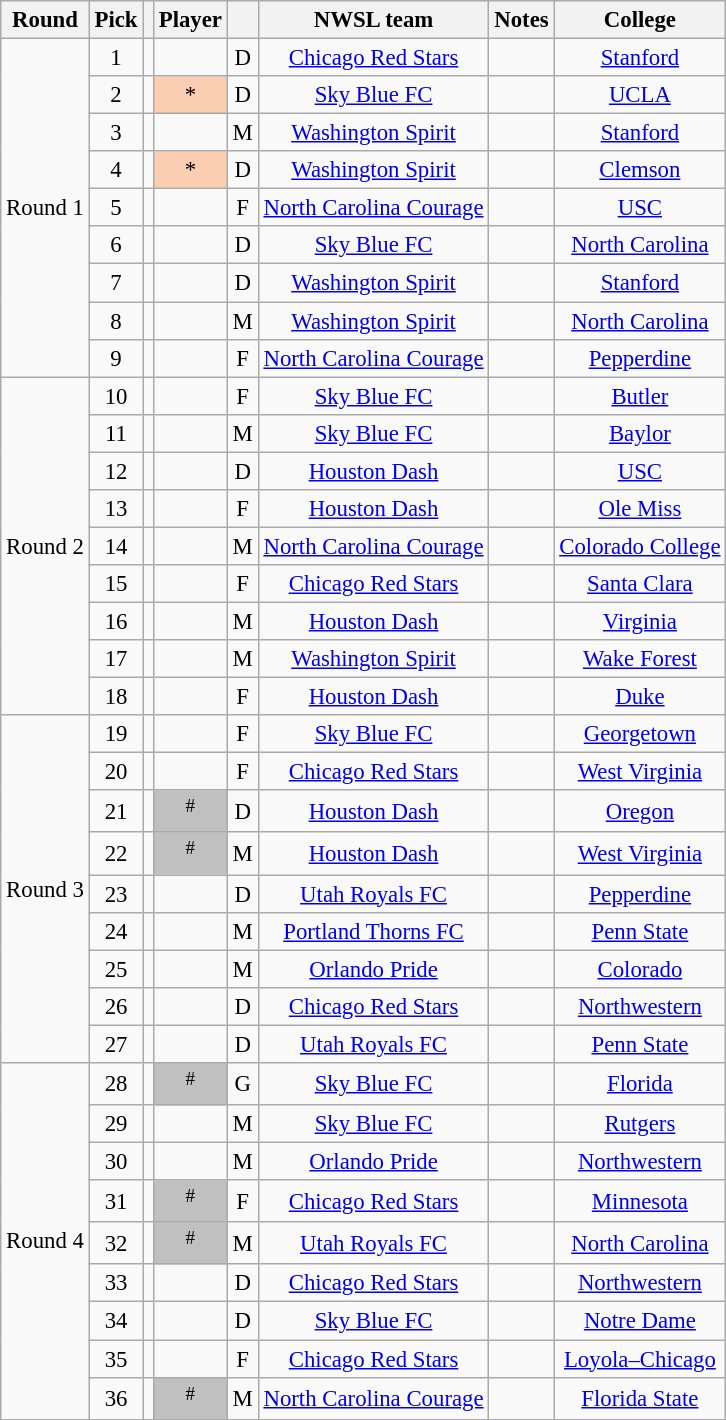<table class="wikitable sortable" style="font-size: 95%;text-align: center;">
<tr>
<th>Round</th>
<th>Pick</th>
<th></th>
<th>Player</th>
<th></th>
<th>NWSL team</th>
<th class=unsortable>Notes</th>
<th>College</th>
</tr>
<tr>
<td rowspan="9">Round 1</td>
<td>1</td>
<td></td>
<td></td>
<td>D</td>
<td><a href='#'>Chicago Red Stars</a></td>
<td></td>
<td><a href='#'>Stanford</a></td>
</tr>
<tr>
<td>2</td>
<td></td>
<td bgcolor="#FBCEB1"> *</td>
<td>D</td>
<td><a href='#'>Sky Blue FC</a></td>
<td></td>
<td><a href='#'>UCLA</a></td>
</tr>
<tr>
<td>3</td>
<td></td>
<td></td>
<td>M</td>
<td><a href='#'>Washington Spirit</a></td>
<td></td>
<td><a href='#'>Stanford</a></td>
</tr>
<tr>
<td>4</td>
<td></td>
<td bgcolor="#FBCEB1"> *</td>
<td>D</td>
<td><a href='#'>Washington Spirit</a></td>
<td></td>
<td><a href='#'>Clemson</a></td>
</tr>
<tr>
<td>5</td>
<td></td>
<td></td>
<td>F</td>
<td><a href='#'>North Carolina Courage</a></td>
<td></td>
<td><a href='#'>USC</a></td>
</tr>
<tr>
<td>6</td>
<td></td>
<td></td>
<td>D</td>
<td><a href='#'>Sky Blue FC</a></td>
<td></td>
<td><a href='#'>North Carolina</a></td>
</tr>
<tr>
<td>7</td>
<td></td>
<td></td>
<td>D</td>
<td><a href='#'>Washington Spirit</a></td>
<td></td>
<td><a href='#'>Stanford</a></td>
</tr>
<tr>
<td>8</td>
<td></td>
<td></td>
<td>M</td>
<td><a href='#'>Washington Spirit</a></td>
<td></td>
<td><a href='#'>North Carolina</a></td>
</tr>
<tr>
<td>9</td>
<td></td>
<td></td>
<td>F</td>
<td><a href='#'>North Carolina Courage</a></td>
<td></td>
<td><a href='#'>Pepperdine</a></td>
</tr>
<tr>
<td rowspan="9">Round 2</td>
<td>10</td>
<td></td>
<td></td>
<td>F</td>
<td><a href='#'>Sky Blue FC</a></td>
<td></td>
<td><a href='#'>Butler</a></td>
</tr>
<tr>
<td>11</td>
<td></td>
<td></td>
<td>M</td>
<td><a href='#'>Sky Blue FC</a></td>
<td></td>
<td><a href='#'>Baylor</a></td>
</tr>
<tr>
<td>12</td>
<td></td>
<td></td>
<td>D</td>
<td><a href='#'>Houston Dash</a></td>
<td></td>
<td><a href='#'>USC</a></td>
</tr>
<tr>
<td>13</td>
<td></td>
<td></td>
<td>F</td>
<td><a href='#'>Houston Dash</a></td>
<td></td>
<td><a href='#'>Ole Miss</a></td>
</tr>
<tr>
<td>14</td>
<td></td>
<td></td>
<td>M</td>
<td><a href='#'>North Carolina Courage</a></td>
<td></td>
<td><a href='#'>Colorado College</a></td>
</tr>
<tr>
<td>15</td>
<td></td>
<td></td>
<td>F</td>
<td><a href='#'>Chicago Red Stars</a></td>
<td></td>
<td><a href='#'>Santa Clara</a></td>
</tr>
<tr>
<td>16</td>
<td></td>
<td></td>
<td>M</td>
<td><a href='#'>Houston Dash</a></td>
<td></td>
<td><a href='#'>Virginia</a></td>
</tr>
<tr>
<td>17</td>
<td></td>
<td></td>
<td>M</td>
<td><a href='#'>Washington Spirit</a></td>
<td></td>
<td><a href='#'>Wake Forest</a></td>
</tr>
<tr>
<td>18</td>
<td></td>
<td></td>
<td>F</td>
<td><a href='#'>Houston Dash</a></td>
<td></td>
<td><a href='#'>Duke</a></td>
</tr>
<tr>
<td rowspan="9">Round 3</td>
<td>19</td>
<td></td>
<td></td>
<td>F</td>
<td><a href='#'>Sky Blue FC</a></td>
<td></td>
<td><a href='#'>Georgetown</a></td>
</tr>
<tr>
<td>20</td>
<td></td>
<td></td>
<td>F</td>
<td><a href='#'>Chicago Red Stars</a></td>
<td></td>
<td><a href='#'>West Virginia</a></td>
</tr>
<tr>
<td>21</td>
<td></td>
<td bgcolor="#C0C0C0"><sup>#</sup></td>
<td>D</td>
<td><a href='#'>Houston Dash</a></td>
<td></td>
<td><a href='#'>Oregon</a></td>
</tr>
<tr>
<td>22</td>
<td></td>
<td bgcolor="#C0C0C0"><sup>#</sup></td>
<td>M</td>
<td><a href='#'>Houston Dash</a></td>
<td></td>
<td><a href='#'>West Virginia</a></td>
</tr>
<tr>
<td>23</td>
<td></td>
<td></td>
<td>D</td>
<td><a href='#'>Utah Royals FC</a></td>
<td></td>
<td><a href='#'>Pepperdine</a></td>
</tr>
<tr>
<td>24</td>
<td></td>
<td></td>
<td>M</td>
<td><a href='#'>Portland Thorns FC</a></td>
<td></td>
<td><a href='#'>Penn State</a></td>
</tr>
<tr>
<td>25</td>
<td></td>
<td></td>
<td>M</td>
<td><a href='#'>Orlando Pride</a></td>
<td></td>
<td><a href='#'>Colorado</a></td>
</tr>
<tr>
<td>26</td>
<td></td>
<td></td>
<td>D</td>
<td><a href='#'>Chicago Red Stars</a></td>
<td></td>
<td><a href='#'>Northwestern</a></td>
</tr>
<tr>
<td>27</td>
<td></td>
<td></td>
<td>D</td>
<td><a href='#'>Utah Royals FC</a></td>
<td></td>
<td><a href='#'>Penn State</a></td>
</tr>
<tr>
<td rowspan="9">Round 4</td>
<td>28</td>
<td></td>
<td bgcolor="#C0C0C0"><sup>#</sup></td>
<td>G</td>
<td><a href='#'>Sky Blue FC</a></td>
<td></td>
<td><a href='#'>Florida</a></td>
</tr>
<tr>
<td>29</td>
<td></td>
<td></td>
<td>M</td>
<td><a href='#'>Sky Blue FC</a></td>
<td></td>
<td><a href='#'>Rutgers</a></td>
</tr>
<tr>
<td>30</td>
<td></td>
<td></td>
<td>M</td>
<td><a href='#'>Orlando Pride</a></td>
<td></td>
<td><a href='#'>Northwestern</a></td>
</tr>
<tr>
<td>31</td>
<td></td>
<td bgcolor="#C0C0C0"><sup>#</sup></td>
<td>F</td>
<td><a href='#'>Chicago Red Stars</a></td>
<td></td>
<td><a href='#'>Minnesota</a></td>
</tr>
<tr>
<td>32</td>
<td></td>
<td bgcolor="#C0C0C0"><sup>#</sup></td>
<td>M</td>
<td><a href='#'>Utah Royals FC</a></td>
<td></td>
<td><a href='#'>North Carolina</a></td>
</tr>
<tr>
<td>33</td>
<td></td>
<td></td>
<td>D</td>
<td><a href='#'>Chicago Red Stars</a></td>
<td></td>
<td><a href='#'>Northwestern</a></td>
</tr>
<tr>
<td>34</td>
<td></td>
<td></td>
<td>D</td>
<td><a href='#'>Sky Blue FC</a></td>
<td></td>
<td><a href='#'>Notre Dame</a></td>
</tr>
<tr>
<td>35</td>
<td></td>
<td></td>
<td>F</td>
<td><a href='#'>Chicago Red Stars</a></td>
<td></td>
<td><a href='#'>Loyola–Chicago</a></td>
</tr>
<tr>
<td>36</td>
<td></td>
<td bgcolor="#C0C0C0"><sup>#</sup></td>
<td>M</td>
<td><a href='#'>North Carolina Courage</a></td>
<td></td>
<td><a href='#'>Florida State</a></td>
</tr>
</table>
